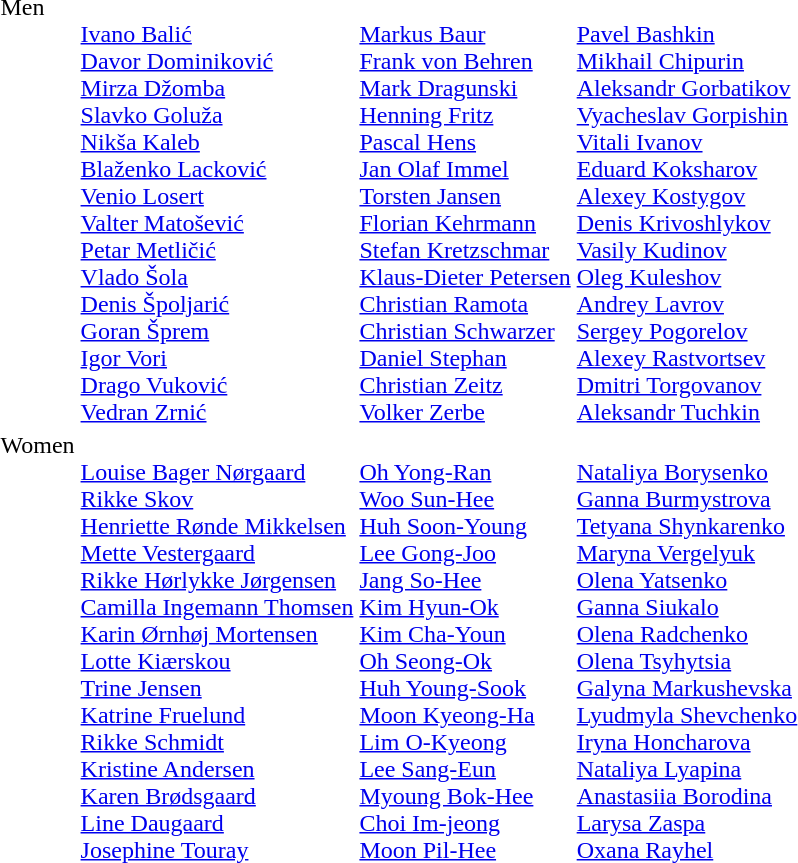<table>
<tr valign="top">
<td>Men<br></td>
<td><br><a href='#'>Ivano Balić</a><br><a href='#'>Davor Dominiković</a><br><a href='#'>Mirza Džomba</a><br><a href='#'>Slavko Goluža</a><br><a href='#'>Nikša Kaleb</a><br><a href='#'>Blaženko Lacković</a><br><a href='#'>Venio Losert</a><br><a href='#'>Valter Matošević</a><br><a href='#'>Petar Metličić</a><br><a href='#'>Vlado Šola</a><br><a href='#'>Denis Špoljarić</a><br><a href='#'>Goran Šprem</a><br><a href='#'>Igor Vori</a><br><a href='#'>Drago Vuković</a><br><a href='#'>Vedran Zrnić</a></td>
<td><br><a href='#'>Markus Baur</a><br><a href='#'>Frank von Behren</a><br><a href='#'>Mark Dragunski</a><br><a href='#'>Henning Fritz</a><br><a href='#'>Pascal Hens</a><br><a href='#'>Jan Olaf Immel</a><br><a href='#'>Torsten Jansen</a><br><a href='#'>Florian Kehrmann</a><br><a href='#'>Stefan Kretzschmar</a><br><a href='#'>Klaus-Dieter Petersen</a><br><a href='#'>Christian Ramota</a><br><a href='#'>Christian Schwarzer</a><br><a href='#'>Daniel Stephan</a><br><a href='#'>Christian Zeitz</a><br><a href='#'>Volker Zerbe</a></td>
<td><br><a href='#'>Pavel Bashkin</a><br><a href='#'>Mikhail Chipurin</a><br><a href='#'>Aleksandr Gorbatikov</a><br><a href='#'>Vyacheslav Gorpishin</a><br><a href='#'>Vitali Ivanov</a><br><a href='#'>Eduard Koksharov</a><br><a href='#'>Alexey Kostygov</a><br><a href='#'>Denis Krivoshlykov</a><br><a href='#'>Vasily Kudinov</a><br><a href='#'>Oleg Kuleshov</a><br><a href='#'>Andrey Lavrov</a><br><a href='#'>Sergey Pogorelov</a><br><a href='#'>Alexey Rastvortsev</a><br><a href='#'>Dmitri Torgovanov</a><br><a href='#'>Aleksandr Tuchkin</a></td>
</tr>
<tr valign="top">
<td>Women<br></td>
<td><br><a href='#'>Louise Bager Nørgaard</a><br><a href='#'>Rikke Skov</a><br><a href='#'>Henriette Rønde Mikkelsen</a><br><a href='#'>Mette Vestergaard</a><br><a href='#'>Rikke Hørlykke Jørgensen</a><br><a href='#'>Camilla Ingemann Thomsen</a><br><a href='#'>Karin Ørnhøj Mortensen</a><br><a href='#'>Lotte Kiærskou</a><br><a href='#'>Trine Jensen</a><br><a href='#'>Katrine Fruelund</a><br><a href='#'>Rikke Schmidt</a><br><a href='#'>Kristine Andersen</a><br><a href='#'>Karen Brødsgaard</a><br><a href='#'>Line Daugaard</a><br><a href='#'>Josephine Touray</a></td>
<td><br><a href='#'>Oh Yong-Ran</a><br><a href='#'>Woo Sun-Hee</a><br><a href='#'>Huh Soon-Young</a><br><a href='#'>Lee Gong-Joo</a><br><a href='#'>Jang So-Hee</a><br><a href='#'>Kim Hyun-Ok</a><br><a href='#'>Kim Cha-Youn</a><br><a href='#'>Oh Seong-Ok</a><br><a href='#'>Huh Young-Sook</a><br><a href='#'>Moon Kyeong-Ha</a><br><a href='#'>Lim O-Kyeong</a><br><a href='#'>Lee Sang-Eun</a><br><a href='#'>Myoung Bok-Hee</a><br><a href='#'>Choi Im-jeong</a><br><a href='#'>Moon Pil-Hee</a></td>
<td><br><a href='#'>Nataliya Borysenko</a><br><a href='#'>Ganna Burmystrova</a><br><a href='#'>Tetyana Shynkarenko</a><br><a href='#'>Maryna Vergelyuk</a><br><a href='#'>Olena Yatsenko</a><br><a href='#'>Ganna Siukalo</a><br><a href='#'>Olena Radchenko</a><br><a href='#'>Olena Tsyhytsia</a><br><a href='#'>Galyna Markushevska</a><br><a href='#'>Lyudmyla Shevchenko</a><br><a href='#'>Iryna Honcharova</a><br><a href='#'>Nataliya Lyapina</a><br><a href='#'>Anastasiia Borodina</a><br><a href='#'>Larysa Zaspa</a><br><a href='#'>Oxana Rayhel</a></td>
</tr>
</table>
